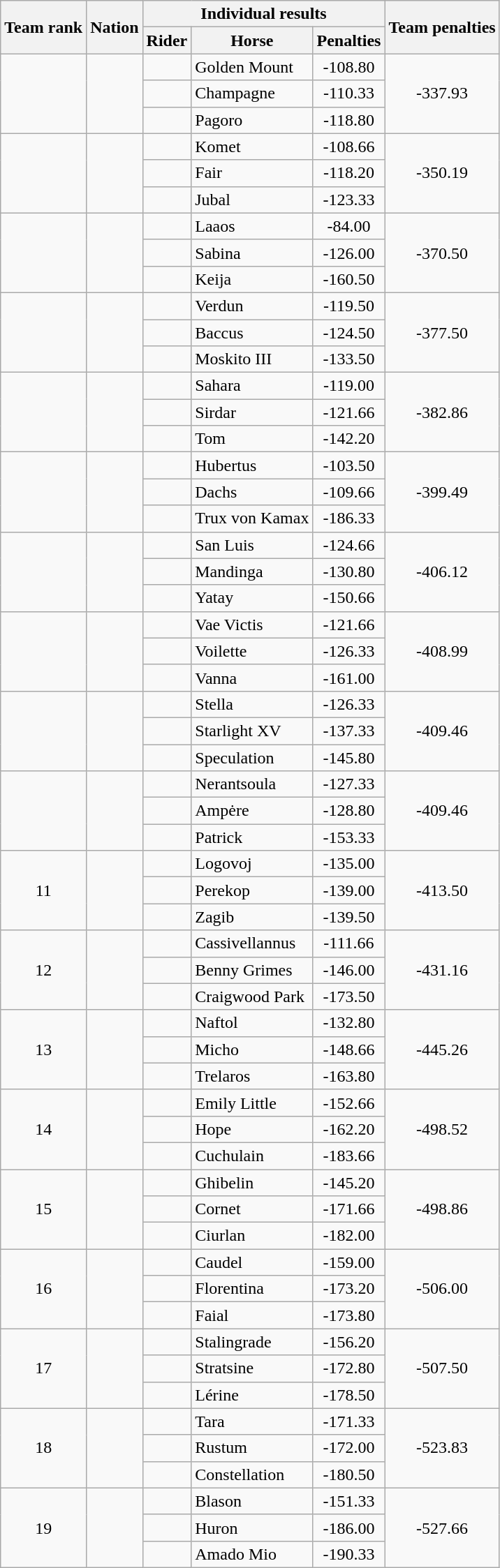<table class="wikitable sortable" style="text-align:center">
<tr>
<th rowspan="2">Team rank</th>
<th rowspan="2">Nation</th>
<th colspan="3">Individual results</th>
<th rowspan="2">Team penalties</th>
</tr>
<tr>
<th>Rider</th>
<th>Horse</th>
<th>Penalties</th>
</tr>
<tr>
<td rowspan=3></td>
<td rowspan=3 align=left></td>
<td align=left></td>
<td align=left>Golden Mount</td>
<td>-108.80</td>
<td rowspan=3>-337.93</td>
</tr>
<tr>
<td align=left></td>
<td align=left>Champagne</td>
<td>-110.33</td>
</tr>
<tr>
<td align=left></td>
<td align=left>Pagoro</td>
<td>-118.80</td>
</tr>
<tr>
<td rowspan=3></td>
<td rowspan=3 align=left></td>
<td align=left></td>
<td align=left>Komet</td>
<td>-108.66</td>
<td rowspan=3>-350.19</td>
</tr>
<tr>
<td align=left></td>
<td align=left>Fair</td>
<td>-118.20</td>
</tr>
<tr>
<td align=left></td>
<td align=left>Jubal</td>
<td>-123.33</td>
</tr>
<tr>
<td rowspan=3></td>
<td rowspan=3 align=left></td>
<td align=left></td>
<td align=left>Laaos</td>
<td>-84.00</td>
<td rowspan=3>-370.50</td>
</tr>
<tr>
<td align=left></td>
<td align=left>Sabina</td>
<td>-126.00</td>
</tr>
<tr>
<td align=left></td>
<td align=left>Keija</td>
<td>-160.50</td>
</tr>
<tr>
<td rowspan=3></td>
<td rowspan=3 align=left></td>
<td align=left></td>
<td align=left>Verdun</td>
<td>-119.50</td>
<td rowspan=3>-377.50</td>
</tr>
<tr>
<td align=left></td>
<td align=left>Baccus</td>
<td>-124.50</td>
</tr>
<tr>
<td align=left></td>
<td align=left>Moskito III</td>
<td>-133.50</td>
</tr>
<tr>
<td rowspan=3></td>
<td rowspan=3 align=left></td>
<td align=left></td>
<td align=left>Sahara</td>
<td>-119.00</td>
<td rowspan=3>-382.86</td>
</tr>
<tr>
<td align=left></td>
<td align=left>Sirdar</td>
<td>-121.66</td>
</tr>
<tr>
<td align=left></td>
<td align=left>Tom</td>
<td>-142.20</td>
</tr>
<tr>
<td rowspan=3></td>
<td rowspan=3 align=left></td>
<td align=left></td>
<td align=left>Hubertus</td>
<td>-103.50</td>
<td rowspan=3>-399.49</td>
</tr>
<tr>
<td align=left></td>
<td align=left>Dachs</td>
<td>-109.66</td>
</tr>
<tr>
<td align=left></td>
<td align=left>Trux von Kamax</td>
<td>-186.33</td>
</tr>
<tr>
<td rowspan=3></td>
<td rowspan=3 align=left></td>
<td align=left></td>
<td align=left>San Luis</td>
<td>-124.66</td>
<td rowspan=3>-406.12</td>
</tr>
<tr>
<td align=left></td>
<td align=left>Mandinga</td>
<td>-130.80</td>
</tr>
<tr>
<td align=left></td>
<td align=left>Yatay</td>
<td>-150.66</td>
</tr>
<tr>
<td rowspan=3></td>
<td rowspan=3 align=left></td>
<td align=left></td>
<td align=left>Vae Victis</td>
<td>-121.66</td>
<td rowspan=3>-408.99</td>
</tr>
<tr>
<td align=left></td>
<td align=left>Voilette</td>
<td>-126.33</td>
</tr>
<tr>
<td align=left></td>
<td align=left>Vanna</td>
<td>-161.00</td>
</tr>
<tr>
<td rowspan=3></td>
<td rowspan=3 align=left></td>
<td align=left></td>
<td align=left>Stella</td>
<td>-126.33</td>
<td rowspan=3>-409.46</td>
</tr>
<tr>
<td align=left></td>
<td align=left>Starlight XV</td>
<td>-137.33</td>
</tr>
<tr>
<td align=left></td>
<td align=left>Speculation</td>
<td>-145.80</td>
</tr>
<tr>
<td rowspan=3></td>
<td rowspan=3 align=left></td>
<td align=left></td>
<td align=left>Nerantsoula</td>
<td>-127.33</td>
<td rowspan=3>-409.46</td>
</tr>
<tr>
<td align=left></td>
<td align=left>Ampėre</td>
<td>-128.80</td>
</tr>
<tr>
<td align=left></td>
<td align=left>Patrick</td>
<td>-153.33</td>
</tr>
<tr>
<td rowspan=3>11</td>
<td rowspan=3 align=left></td>
<td align=left></td>
<td align=left>Logovoj</td>
<td>-135.00</td>
<td rowspan=3>-413.50</td>
</tr>
<tr>
<td align=left></td>
<td align=left>Perekop</td>
<td>-139.00</td>
</tr>
<tr>
<td align=left></td>
<td align=left>Zagib</td>
<td>-139.50</td>
</tr>
<tr>
<td rowspan=3>12</td>
<td rowspan=3 align=left></td>
<td align=left></td>
<td align=left>Cassivellannus</td>
<td>-111.66</td>
<td rowspan=3>-431.16</td>
</tr>
<tr>
<td align=left></td>
<td align=left>Benny Grimes</td>
<td>-146.00</td>
</tr>
<tr>
<td align=left></td>
<td align=left>Craigwood Park</td>
<td>-173.50</td>
</tr>
<tr>
<td rowspan=3>13</td>
<td rowspan=3 align=left></td>
<td align=left></td>
<td align=left>Naftol</td>
<td>-132.80</td>
<td rowspan=3>-445.26</td>
</tr>
<tr>
<td align=left></td>
<td align=left>Micho</td>
<td>-148.66</td>
</tr>
<tr>
<td align=left></td>
<td align=left>Trelaros</td>
<td>-163.80</td>
</tr>
<tr>
<td rowspan=3>14</td>
<td rowspan=3 align=left></td>
<td align=left></td>
<td align=left>Emily Little</td>
<td>-152.66</td>
<td rowspan=3>-498.52</td>
</tr>
<tr>
<td align=left></td>
<td align=left>Hope</td>
<td>-162.20</td>
</tr>
<tr>
<td align=left></td>
<td align=left>Cuchulain</td>
<td>-183.66</td>
</tr>
<tr>
<td rowspan=3>15</td>
<td rowspan=3 align=left></td>
<td align=left></td>
<td align=left>Ghibelin</td>
<td>-145.20</td>
<td rowspan=3>-498.86</td>
</tr>
<tr>
<td align=left></td>
<td align=left>Cornet</td>
<td>-171.66</td>
</tr>
<tr>
<td align=left></td>
<td align=left>Ciurlan</td>
<td>-182.00</td>
</tr>
<tr>
<td rowspan=3>16</td>
<td rowspan=3 align=left></td>
<td align=left></td>
<td align=left>Caudel</td>
<td>-159.00</td>
<td rowspan=3>-506.00</td>
</tr>
<tr>
<td align=left></td>
<td align=left>Florentina</td>
<td>-173.20</td>
</tr>
<tr>
<td align=left></td>
<td align=left>Faial</td>
<td>-173.80</td>
</tr>
<tr>
<td rowspan=3>17</td>
<td rowspan=3 align=left></td>
<td align=left></td>
<td align=left>Stalingrade</td>
<td>-156.20</td>
<td rowspan=3>-507.50</td>
</tr>
<tr>
<td align=left></td>
<td align=left>Stratsine</td>
<td>-172.80</td>
</tr>
<tr>
<td align=left></td>
<td align=left>Lérine</td>
<td>-178.50</td>
</tr>
<tr>
<td rowspan=3>18</td>
<td rowspan=3 align=left></td>
<td align=left></td>
<td align=left>Tara</td>
<td>-171.33</td>
<td rowspan=3>-523.83</td>
</tr>
<tr>
<td align=left></td>
<td align=left>Rustum</td>
<td>-172.00</td>
</tr>
<tr>
<td align=left></td>
<td align=left>Constellation</td>
<td>-180.50</td>
</tr>
<tr>
<td rowspan=3>19</td>
<td rowspan=3 align=left></td>
<td align=left></td>
<td align=left>Blason</td>
<td>-151.33</td>
<td rowspan=3>-527.66</td>
</tr>
<tr>
<td align=left></td>
<td align=left>Huron</td>
<td>-186.00</td>
</tr>
<tr>
<td align=left></td>
<td align=left>Amado Mio</td>
<td>-190.33</td>
</tr>
</table>
